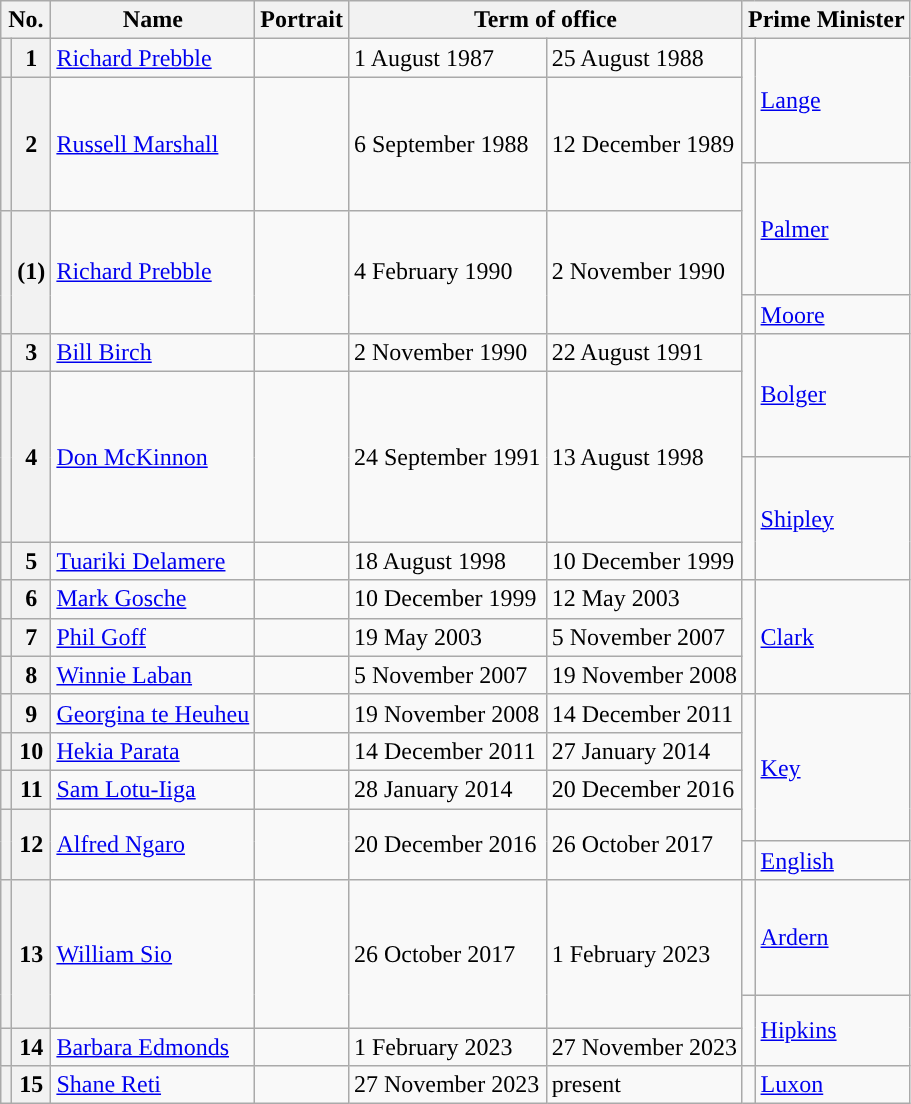<table class="wikitable">
<tr>
<th colspan="2">No.</th>
<th>Name</th>
<th>Portrait</th>
<th colspan="2">Term of office</th>
<th colspan="2">Prime Minister</th>
</tr>
<tr>
<th style="color:inherit;background:"></th>
<th>1</th>
<td><a href='#'>Richard Prebble</a></td>
<td></td>
<td>1 August 1987</td>
<td>25 August 1988</td>
<td width=1 rowspan=2 style="color:inherit;background:"></td>
<td rowspan=2><a href='#'>Lange</a></td>
</tr>
<tr>
<th height=50 style="border-bottom:solid 0 grey; background:"></th>
<th rowspan=2>2</th>
<td rowspan=2><a href='#'>Russell Marshall</a></td>
<td rowspan=2></td>
<td rowspan=2>6 September 1988</td>
<td rowspan=2>12 December 1989</td>
</tr>
<tr>
<th height=25 style="border-top:solid 0 grey; background:"></th>
<td rowspan=2 style="color:inherit;background:"></td>
<td rowspan=2><a href='#'>Palmer</a></td>
</tr>
<tr>
<th height=50 style="border-bottom:solid 0 grey; background:"></th>
<th rowspan=2>(1)</th>
<td rowspan=2><a href='#'>Richard Prebble</a></td>
<td rowspan=2></td>
<td rowspan=2>4 February 1990</td>
<td rowspan=2>2 November 1990</td>
</tr>
<tr>
<th height=15 style="border-top:solid 0 grey; background:"></th>
<td style="color:inherit;background:"></td>
<td><a href='#'>Moore</a></td>
</tr>
<tr>
<th style="color:inherit;background:"></th>
<th>3</th>
<td><a href='#'>Bill Birch</a></td>
<td></td>
<td>2 November 1990</td>
<td>22 August 1991</td>
<td rowspan="2" style="color:inherit;background:"></td>
<td rowspan="2"><a href='#'>Bolger</a></td>
</tr>
<tr>
<th height=50 style="border-bottom:solid 0 grey; background:"></th>
<th rowspan="2">4</th>
<td rowspan="2"><a href='#'>Don McKinnon</a></td>
<td rowspan="2"></td>
<td rowspan="2">24 September 1991</td>
<td rowspan="2">13 August 1998</td>
</tr>
<tr>
<th height=50 style="border-top:solid 0 grey; background:"></th>
<td rowspan="2" style="color:inherit;background:"></td>
<td rowspan="2"><a href='#'>Shipley</a></td>
</tr>
<tr>
<th style="color:inherit;background:"></th>
<th>5</th>
<td><a href='#'>Tuariki Delamere</a></td>
<td></td>
<td>18 August 1998</td>
<td>10 December 1999</td>
</tr>
<tr>
<th style="color:inherit;background:"></th>
<th>6</th>
<td><a href='#'>Mark Gosche</a></td>
<td></td>
<td>10 December 1999</td>
<td>12 May 2003</td>
<td rowspan="3" style="color:inherit;background:"></td>
<td rowspan="3"><a href='#'>Clark</a></td>
</tr>
<tr>
<th style="color:inherit;background:"></th>
<th>7</th>
<td><a href='#'>Phil Goff</a></td>
<td></td>
<td>19 May 2003</td>
<td>5 November 2007</td>
</tr>
<tr>
<th style="color:inherit;background:"></th>
<th>8</th>
<td><a href='#'>Winnie Laban</a></td>
<td></td>
<td>5 November 2007</td>
<td>19 November 2008</td>
</tr>
<tr>
<th style="color:inherit;background:"></th>
<th>9</th>
<td><a href='#'>Georgina te Heuheu</a></td>
<td></td>
<td>19 November 2008</td>
<td>14 December 2011</td>
<td rowspan="4" style="color:inherit;background:"></td>
<td rowspan="4"><a href='#'>Key</a></td>
</tr>
<tr>
<th style="color:inherit;background:"></th>
<th>10</th>
<td><a href='#'>Hekia Parata</a></td>
<td></td>
<td>14 December 2011</td>
<td>27 January 2014</td>
</tr>
<tr>
<th style="color:inherit;background:"></th>
<th>11</th>
<td><a href='#'>Sam Lotu-Iiga</a></td>
<td></td>
<td>28 January 2014</td>
<td>20 December 2016</td>
</tr>
<tr>
<th height=15 style="border-bottom:solid 0 grey; background:"></th>
<th rowspan="2">12</th>
<td rowspan="2"><a href='#'>Alfred Ngaro</a></td>
<td rowspan="2"></td>
<td rowspan="2">20 December 2016</td>
<td rowspan="2">26 October 2017</td>
</tr>
<tr>
<th height=15 style="border-top:solid 0 grey; background:"></th>
<td style="color:inherit;background:"></td>
<td><a href='#'>English</a></td>
</tr>
<tr>
<th height=70 style="border-bottom:solid 0 grey; background:"></th>
<th rowspan=2>13</th>
<td rowspan=2><a href='#'>William Sio</a></td>
<td rowspan=2></td>
<td rowspan=2>26 October 2017</td>
<td rowspan=2>1 February 2023</td>
<td height=15 style="border-top:solid 0 gray; background:"></td>
<td><a href='#'>Ardern</a></td>
</tr>
<tr>
<th height=15 style="border-top:solid 0 grey; background:"></th>
<td rowspan=2 style="color:inherit;background:"></td>
<td rowspan=2><a href='#'>Hipkins</a></td>
</tr>
<tr>
<th style="color:inherit;background:"></th>
<th>14</th>
<td><a href='#'>Barbara Edmonds</a></td>
<td></td>
<td>1 February 2023</td>
<td>27 November 2023</td>
</tr>
<tr>
<th style="color:inherit;background:"></th>
<th>15</th>
<td><a href='#'>Shane Reti</a></td>
<td></td>
<td>27 November 2023</td>
<td>present</td>
<td style="color:inherit;background:"></td>
<td><a href='#'>Luxon</a></td>
</tr>
</table>
